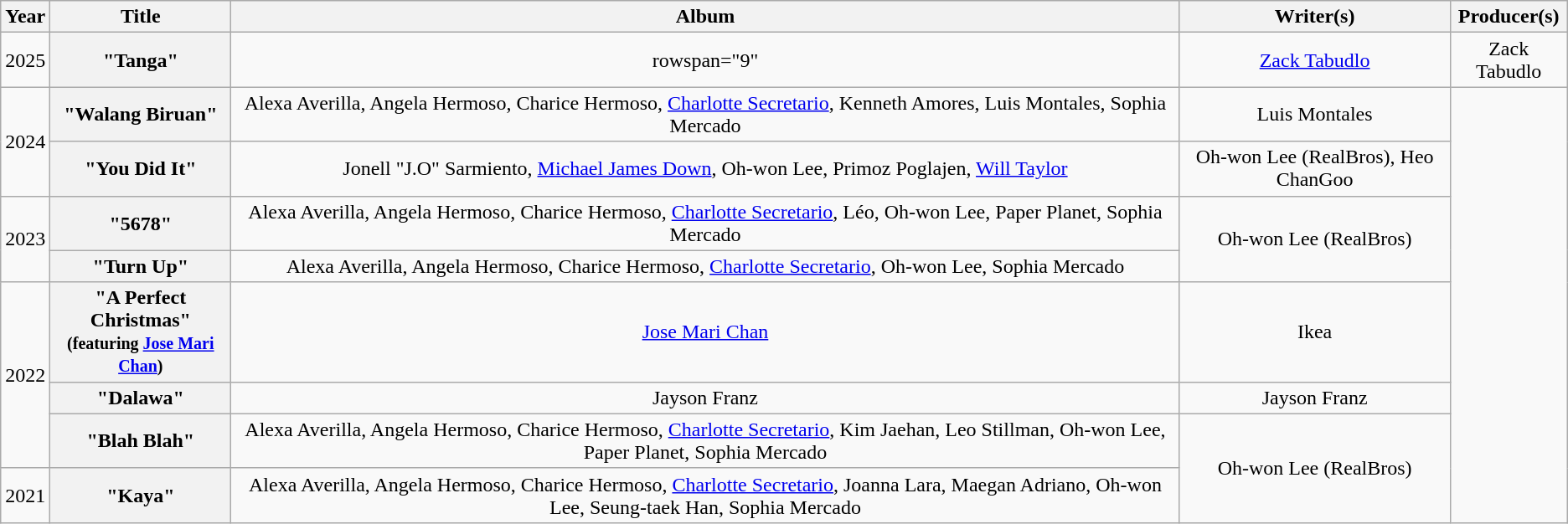<table class="wikitable plainrowheaders" style="text-align:center;">
<tr>
<th rowspan="1" scope="col">Year</th>
<th rowspan="1" scope="col">Title</th>
<th scope="col" rowspan="1">Album</th>
<th>Writer(s)</th>
<th>Producer(s)</th>
</tr>
<tr>
<td>2025</td>
<th scope="row">"Tanga"</th>
<td>rowspan="9" </td>
<td><a href='#'>Zack Tabudlo</a></td>
<td>Zack Tabudlo</td>
</tr>
<tr>
<td rowspan="2">2024</td>
<th scope="row">"Walang Biruan"</th>
<td>Alexa Averilla, Angela Hermoso, Charice Hermoso, <a href='#'>Charlotte Secretario</a>, Kenneth Amores, Luis Montales, Sophia Mercado</td>
<td>Luis Montales</td>
</tr>
<tr>
<th scope="row">"You Did It"</th>
<td>Jonell "J.O" Sarmiento, <a href='#'>Michael James Down</a>, Oh-won Lee, Primoz Poglajen, <a href='#'>Will Taylor</a></td>
<td>Oh-won Lee (RealBros), Heo ChanGoo</td>
</tr>
<tr>
<td rowspan="2">2023</td>
<th scope="row">"5678"</th>
<td>Alexa Averilla, Angela Hermoso, Charice Hermoso, <a href='#'>Charlotte Secretario</a>, Léo, Oh-won Lee, Paper Planet, Sophia Mercado</td>
<td rowspan="2">Oh-won Lee (RealBros)</td>
</tr>
<tr>
<th scope="row">"Turn Up"</th>
<td>Alexa Averilla, Angela Hermoso, Charice Hermoso, <a href='#'>Charlotte Secretario</a>, Oh-won Lee, Sophia Mercado</td>
</tr>
<tr>
<td rowspan="3">2022</td>
<th scope="row">"A Perfect Christmas"<br><small>(featuring <a href='#'>Jose Mari Chan</a>)</small></th>
<td><a href='#'>Jose Mari Chan</a></td>
<td>Ikea</td>
</tr>
<tr>
<th scope="row">"Dalawa"</th>
<td>Jayson Franz</td>
<td>Jayson Franz</td>
</tr>
<tr>
<th scope="row">"Blah Blah"</th>
<td>Alexa Averilla, Angela Hermoso, Charice Hermoso, <a href='#'>Charlotte Secretario</a>, Kim Jaehan, Leo Stillman, Oh-won Lee, Paper Planet, Sophia Mercado</td>
<td rowspan="2">Oh-won Lee (RealBros)</td>
</tr>
<tr>
<td>2021</td>
<th scope="row">"Kaya"</th>
<td>Alexa Averilla, Angela Hermoso, Charice Hermoso, <a href='#'>Charlotte Secretario</a>, Joanna Lara, Maegan Adriano, Oh-won Lee, Seung-taek Han, Sophia Mercado</td>
</tr>
</table>
